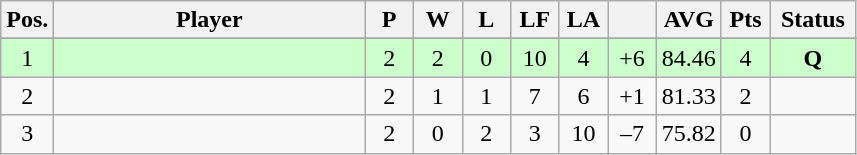<table class="wikitable" style="text-align:center; margin: 1em auto 1em auto, align:left">
<tr>
<th width=25>Pos.</th>
<th width=200>Player</th>
<th width=25>P</th>
<th width=25>W</th>
<th width=25>L</th>
<th width=25>LF</th>
<th width=25>LA</th>
<th width=25></th>
<th width=35>AVG</th>
<th width=25>Pts</th>
<th width=50>Status</th>
</tr>
<tr>
</tr>
<tr style="background-color:#ccffcc">
<td>1</td>
<td align=left></td>
<td>2</td>
<td>2</td>
<td>0</td>
<td>10</td>
<td>4</td>
<td>+6</td>
<td>84.46</td>
<td>4</td>
<td><strong>Q</strong></td>
</tr>
<tr style=>
<td>2</td>
<td align=left></td>
<td>2</td>
<td>1</td>
<td>1</td>
<td>7</td>
<td>6</td>
<td>+1</td>
<td>81.33</td>
<td>2</td>
<td></td>
</tr>
<tr style=>
<td>3</td>
<td align=left></td>
<td>2</td>
<td>0</td>
<td>2</td>
<td>3</td>
<td>10</td>
<td>–7</td>
<td>75.82</td>
<td>0</td>
<td></td>
</tr>
</table>
